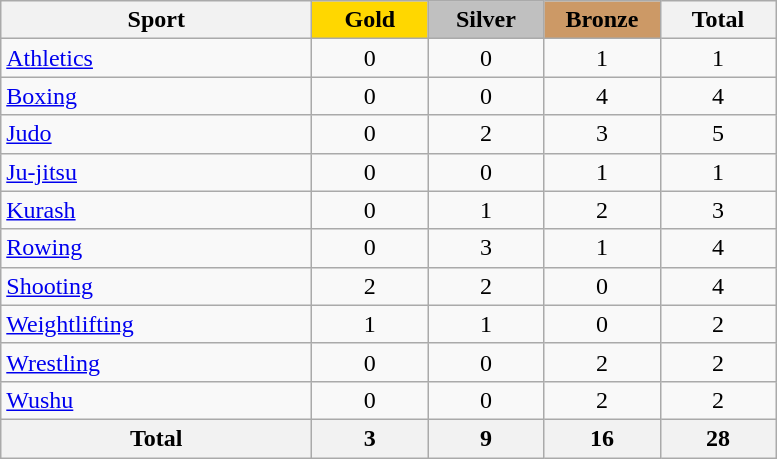<table class="wikitable sortable" style="text-align:center;">
<tr>
<th width=200>Sport</th>
<td bgcolor=gold width=70><strong>Gold</strong></td>
<td bgcolor=silver width=70><strong>Silver</strong></td>
<td bgcolor=#cc9966 width=70><strong>Bronze</strong></td>
<th width=70>Total</th>
</tr>
<tr>
<td align=left><a href='#'>Athletics</a></td>
<td>0</td>
<td>0</td>
<td>1</td>
<td>1</td>
</tr>
<tr>
<td align=left><a href='#'>Boxing</a></td>
<td>0</td>
<td>0</td>
<td>4</td>
<td>4</td>
</tr>
<tr>
<td align=left><a href='#'>Judo</a></td>
<td>0</td>
<td>2</td>
<td>3</td>
<td>5</td>
</tr>
<tr>
<td align=left><a href='#'>Ju-jitsu</a></td>
<td>0</td>
<td>0</td>
<td>1</td>
<td>1</td>
</tr>
<tr>
<td align=left><a href='#'>Kurash</a></td>
<td>0</td>
<td>1</td>
<td>2</td>
<td>3</td>
</tr>
<tr>
<td align=left><a href='#'>Rowing</a></td>
<td>0</td>
<td>3</td>
<td>1</td>
<td>4</td>
</tr>
<tr>
<td align=left><a href='#'>Shooting</a></td>
<td>2</td>
<td>2</td>
<td>0</td>
<td>4</td>
</tr>
<tr>
<td align=left><a href='#'>Weightlifting</a></td>
<td>1</td>
<td>1</td>
<td>0</td>
<td>2</td>
</tr>
<tr>
<td align=left><a href='#'>Wrestling</a></td>
<td>0</td>
<td>0</td>
<td>2</td>
<td>2</td>
</tr>
<tr>
<td align=left><a href='#'>Wushu</a></td>
<td>0</td>
<td>0</td>
<td>2</td>
<td>2</td>
</tr>
<tr class="sortbottom">
<th>Total</th>
<th>3</th>
<th>9</th>
<th>16</th>
<th>28</th>
</tr>
</table>
